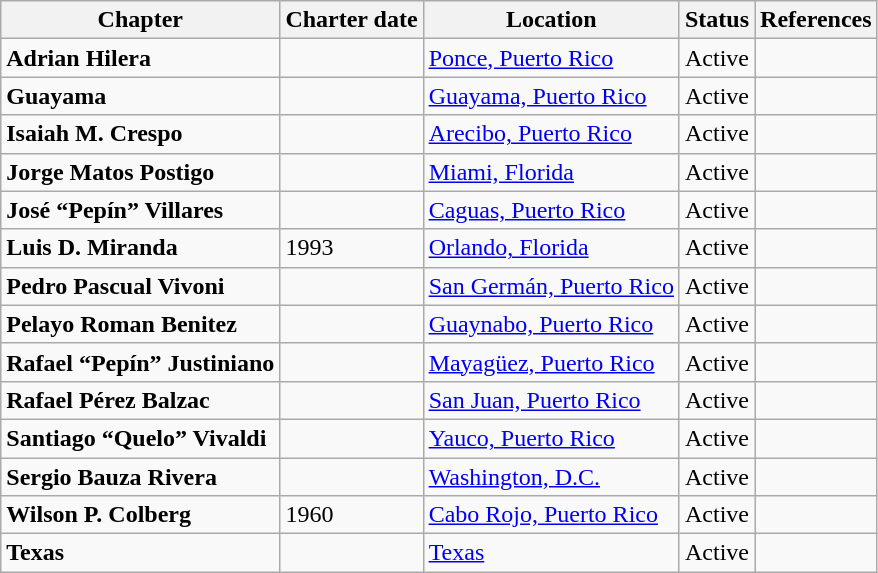<table class="wikitable sortable">
<tr>
<th>Chapter</th>
<th>Charter date</th>
<th>Location</th>
<th>Status</th>
<th>References</th>
</tr>
<tr>
<td><strong>Adrian Hilera</strong></td>
<td></td>
<td><a href='#'>Ponce, Puerto Rico</a></td>
<td>Active</td>
<td></td>
</tr>
<tr>
<td><strong>Guayama</strong></td>
<td></td>
<td><a href='#'>Guayama, Puerto Rico</a></td>
<td>Active</td>
<td></td>
</tr>
<tr>
<td><strong>Isaiah M. Crespo</strong></td>
<td></td>
<td><a href='#'>Arecibo, Puerto Rico</a></td>
<td>Active</td>
<td></td>
</tr>
<tr>
<td><strong>Jorge Matos Postigo</strong></td>
<td></td>
<td><a href='#'>Miami, Florida</a></td>
<td>Active</td>
<td></td>
</tr>
<tr>
<td><strong>José “Pepín” Villares</strong></td>
<td></td>
<td><a href='#'>Caguas, Puerto Rico</a></td>
<td>Active</td>
<td></td>
</tr>
<tr>
<td><strong>Luis D. Miranda</strong></td>
<td>1993</td>
<td><a href='#'>Orlando, Florida</a></td>
<td>Active</td>
<td></td>
</tr>
<tr>
<td><strong>Pedro Pascual Vivoni</strong></td>
<td></td>
<td><a href='#'>San Germán, Puerto Rico</a></td>
<td>Active</td>
<td></td>
</tr>
<tr>
<td><strong>Pelayo Roman Benitez</strong></td>
<td></td>
<td><a href='#'>Guaynabo, Puerto Rico</a></td>
<td>Active</td>
<td></td>
</tr>
<tr>
<td><strong>Rafael “Pepín” Justiniano</strong></td>
<td></td>
<td><a href='#'>Mayagüez, Puerto Rico</a></td>
<td>Active</td>
<td></td>
</tr>
<tr>
<td><strong>Rafael Pérez Balzac</strong></td>
<td></td>
<td><a href='#'>San Juan, Puerto Rico</a></td>
<td>Active</td>
<td></td>
</tr>
<tr>
<td><strong>Santiago “Quelo” Vivaldi</strong></td>
<td></td>
<td><a href='#'>Yauco, Puerto Rico</a></td>
<td>Active</td>
<td></td>
</tr>
<tr>
<td><strong>Sergio Bauza Rivera</strong></td>
<td></td>
<td><a href='#'>Washington, D.C.</a></td>
<td>Active</td>
<td></td>
</tr>
<tr>
<td><strong>Wilson P. Colberg</strong></td>
<td>1960</td>
<td><a href='#'>Cabo Rojo, Puerto Rico</a></td>
<td>Active</td>
<td></td>
</tr>
<tr>
<td><strong>Texas</strong></td>
<td></td>
<td><a href='#'>Texas</a></td>
<td>Active</td>
<td></td>
</tr>
</table>
